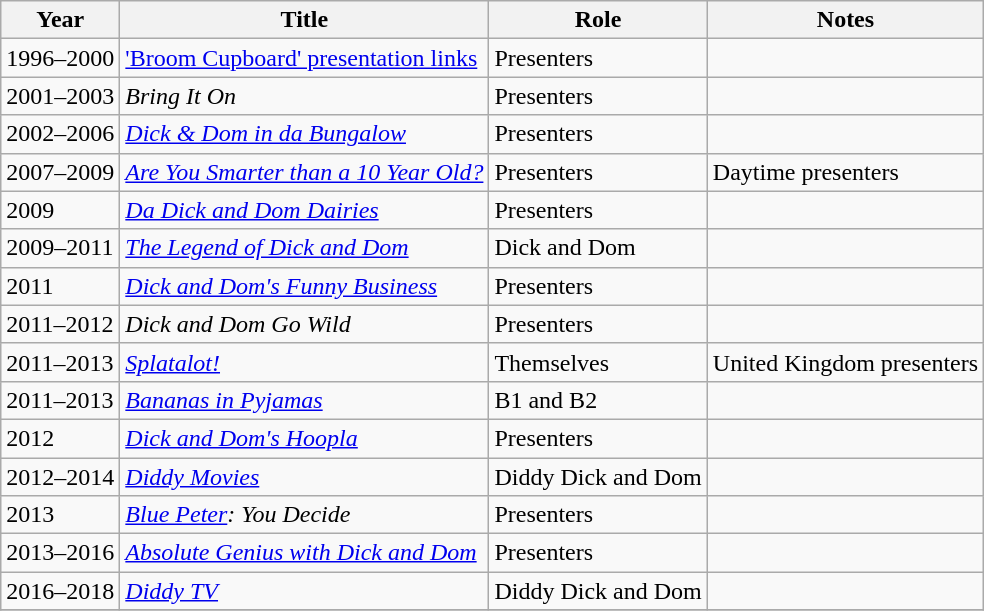<table class="wikitable sortable">
<tr>
<th>Year</th>
<th>Title</th>
<th>Role</th>
<th class="unsortable">Notes</th>
</tr>
<tr>
<td>1996–2000</td>
<td><a href='#'>'Broom Cupboard' presentation links</a></td>
<td>Presenters</td>
<td></td>
</tr>
<tr>
<td>2001–2003</td>
<td><em>Bring It On</em></td>
<td>Presenters</td>
<td></td>
</tr>
<tr>
<td>2002–2006</td>
<td><em><a href='#'>Dick & Dom in da Bungalow</a></em></td>
<td>Presenters</td>
<td></td>
</tr>
<tr>
<td>2007–2009</td>
<td><em><a href='#'>Are You Smarter than a 10 Year Old?</a></em></td>
<td>Presenters</td>
<td>Daytime presenters</td>
</tr>
<tr>
<td>2009</td>
<td><em><a href='#'>Da Dick and Dom Dairies</a></em></td>
<td>Presenters</td>
<td></td>
</tr>
<tr>
<td>2009–2011</td>
<td><em><a href='#'>The Legend of Dick and Dom</a></em></td>
<td>Dick and Dom</td>
<td></td>
</tr>
<tr>
<td>2011</td>
<td><em><a href='#'>Dick and Dom's Funny Business</a></em></td>
<td>Presenters</td>
<td></td>
</tr>
<tr>
<td>2011–2012</td>
<td><em>Dick and Dom Go Wild</em></td>
<td>Presenters</td>
<td></td>
</tr>
<tr>
<td>2011–2013</td>
<td><em><a href='#'>Splatalot!</a></em></td>
<td>Themselves</td>
<td>United Kingdom presenters</td>
</tr>
<tr>
<td>2011–2013</td>
<td><em><a href='#'>Bananas in Pyjamas</a></em></td>
<td>B1 and B2</td>
<td></td>
</tr>
<tr>
<td>2012</td>
<td><em><a href='#'>Dick and Dom's Hoopla</a></em></td>
<td>Presenters</td>
<td></td>
</tr>
<tr>
<td>2012–2014</td>
<td><em><a href='#'>Diddy Movies</a></em></td>
<td>Diddy Dick and Dom</td>
<td></td>
</tr>
<tr>
<td>2013</td>
<td><em><a href='#'>Blue Peter</a>: You Decide</em></td>
<td>Presenters</td>
<td></td>
</tr>
<tr>
<td>2013–2016</td>
<td><em><a href='#'>Absolute Genius with Dick and Dom</a></em></td>
<td>Presenters</td>
<td></td>
</tr>
<tr>
<td>2016–2018</td>
<td><em><a href='#'>Diddy TV</a></em></td>
<td>Diddy Dick and Dom</td>
<td></td>
</tr>
<tr>
</tr>
</table>
